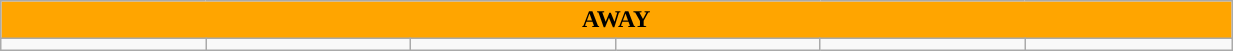<table class="wikitable collapsible collapsed" style="width:65%">
<tr>
<th colspan=6 ! style="color:black; background:orange;">AWAY</th>
</tr>
<tr>
<td></td>
<td></td>
<td></td>
<td></td>
<td></td>
<td></td>
</tr>
</table>
